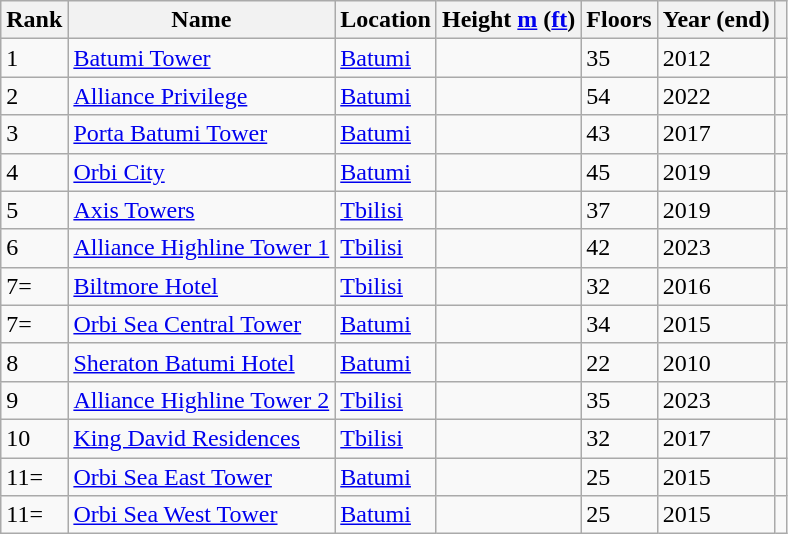<table class="wikitable sortable">
<tr>
<th>Rank</th>
<th>Name</th>
<th>Location</th>
<th>Height <a href='#'>m</a> (<a href='#'>ft</a>)</th>
<th>Floors</th>
<th>Year (end)</th>
<th></th>
</tr>
<tr>
<td>1</td>
<td><a href='#'>Batumi Tower</a></td>
<td><a href='#'>Batumi</a></td>
<td></td>
<td>35</td>
<td>2012</td>
<td></td>
</tr>
<tr>
<td>2</td>
<td><a href='#'>Alliance Privilege</a></td>
<td><a href='#'>Batumi</a></td>
<td></td>
<td>54</td>
<td>2022</td>
<td></td>
</tr>
<tr>
<td>3</td>
<td><a href='#'>Porta Batumi Tower</a></td>
<td><a href='#'>Batumi</a></td>
<td></td>
<td>43</td>
<td>2017</td>
<td></td>
</tr>
<tr>
<td>4</td>
<td><a href='#'>Orbi City</a></td>
<td><a href='#'>Batumi</a></td>
<td></td>
<td>45</td>
<td>2019</td>
<td></td>
</tr>
<tr>
<td>5</td>
<td><a href='#'>Axis Towers</a></td>
<td><a href='#'>Tbilisi</a></td>
<td></td>
<td>37</td>
<td>2019</td>
<td></td>
</tr>
<tr>
<td>6</td>
<td><a href='#'>Alliance Highline Tower 1</a></td>
<td><a href='#'>Tbilisi</a></td>
<td></td>
<td>42</td>
<td>2023</td>
<td></td>
</tr>
<tr>
<td>7=</td>
<td><a href='#'>Biltmore Hotel</a></td>
<td><a href='#'>Tbilisi</a></td>
<td></td>
<td>32</td>
<td>2016</td>
<td></td>
</tr>
<tr>
<td>7=</td>
<td><a href='#'>Orbi Sea Central Tower</a></td>
<td><a href='#'>Batumi</a></td>
<td></td>
<td>34</td>
<td>2015</td>
<td></td>
</tr>
<tr>
<td>8</td>
<td><a href='#'>Sheraton Batumi Hotel</a></td>
<td><a href='#'>Batumi</a></td>
<td></td>
<td>22</td>
<td>2010</td>
<td></td>
</tr>
<tr b>
<td>9</td>
<td><a href='#'>Alliance Highline Tower 2</a></td>
<td><a href='#'>Tbilisi</a></td>
<td></td>
<td>35</td>
<td>2023</td>
<td></td>
</tr>
<tr>
<td>10</td>
<td><a href='#'>King David Residences</a></td>
<td><a href='#'>Tbilisi</a></td>
<td></td>
<td>32</td>
<td>2017</td>
<td></td>
</tr>
<tr>
<td>11=</td>
<td><a href='#'>Orbi Sea East Tower</a></td>
<td><a href='#'>Batumi</a></td>
<td></td>
<td>25</td>
<td>2015</td>
<td></td>
</tr>
<tr>
<td>11=</td>
<td><a href='#'>Orbi Sea West Tower</a></td>
<td><a href='#'>Batumi</a></td>
<td></td>
<td>25</td>
<td>2015</td>
<td></td>
</tr>
</table>
